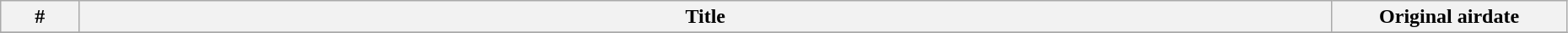<table class="wikitable" width="98%">
<tr>
<th width="5%">#</th>
<th>Title</th>
<th width="15%">Original airdate</th>
</tr>
<tr>
</tr>
</table>
